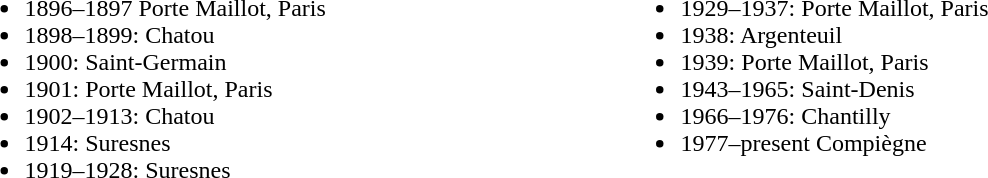<table style="width:70%;">
<tr>
<td valign="top"><br><ul><li>1896–1897 Porte Maillot, Paris</li><li>1898–1899: Chatou</li><li>1900: Saint-Germain</li><li>1901: Porte Maillot, Paris</li><li>1902–1913: Chatou</li><li>1914: Suresnes</li><li>1919–1928: Suresnes</li></ul></td>
<td valign="top"><br><ul><li>1929–1937: Porte Maillot, Paris</li><li>1938: Argenteuil</li><li>1939: Porte Maillot, Paris</li><li>1943–1965: Saint-Denis</li><li>1966–1976: Chantilly</li><li>1977–present Compiègne</li></ul></td>
</tr>
</table>
